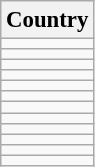<table class="wikitable" style="font-size:95%;">
<tr>
<th>Country</th>
</tr>
<tr>
<td></td>
</tr>
<tr>
<td></td>
</tr>
<tr>
<td></td>
</tr>
<tr>
<td></td>
</tr>
<tr>
<td></td>
</tr>
<tr>
<td></td>
</tr>
<tr>
<td></td>
</tr>
<tr>
<td></td>
</tr>
<tr>
<td></td>
</tr>
<tr>
<td></td>
</tr>
<tr>
<td></td>
</tr>
<tr>
<td></td>
</tr>
</table>
